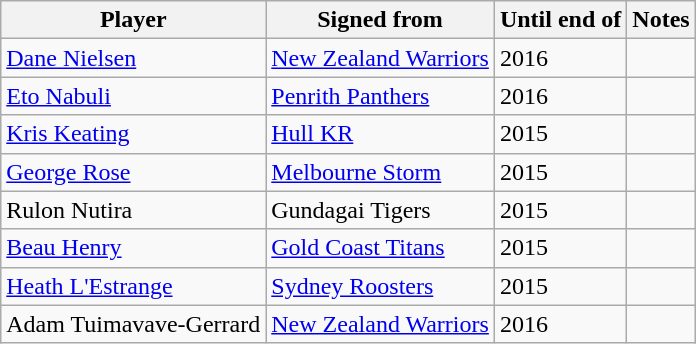<table class="wikitable">
<tr>
<th>Player</th>
<th>Signed from</th>
<th>Until end of</th>
<th>Notes</th>
</tr>
<tr>
<td><a href='#'>Dane Nielsen</a></td>
<td><a href='#'>New Zealand Warriors</a></td>
<td>2016</td>
<td></td>
</tr>
<tr>
<td><a href='#'>Eto Nabuli</a></td>
<td><a href='#'>Penrith Panthers</a></td>
<td>2016</td>
<td></td>
</tr>
<tr>
<td><a href='#'>Kris Keating</a></td>
<td><a href='#'>Hull KR</a></td>
<td>2015</td>
<td></td>
</tr>
<tr>
<td><a href='#'>George Rose</a></td>
<td><a href='#'>Melbourne Storm</a></td>
<td>2015</td>
<td></td>
</tr>
<tr>
<td>Rulon Nutira</td>
<td>Gundagai Tigers</td>
<td>2015</td>
<td></td>
</tr>
<tr>
<td><a href='#'>Beau Henry</a></td>
<td><a href='#'>Gold Coast Titans</a></td>
<td>2015</td>
<td></td>
</tr>
<tr>
<td><a href='#'>Heath L'Estrange</a></td>
<td><a href='#'>Sydney Roosters</a></td>
<td>2015</td>
<td></td>
</tr>
<tr>
<td>Adam Tuimavave-Gerrard</td>
<td><a href='#'>New Zealand Warriors</a></td>
<td>2016</td>
<td></td>
</tr>
</table>
